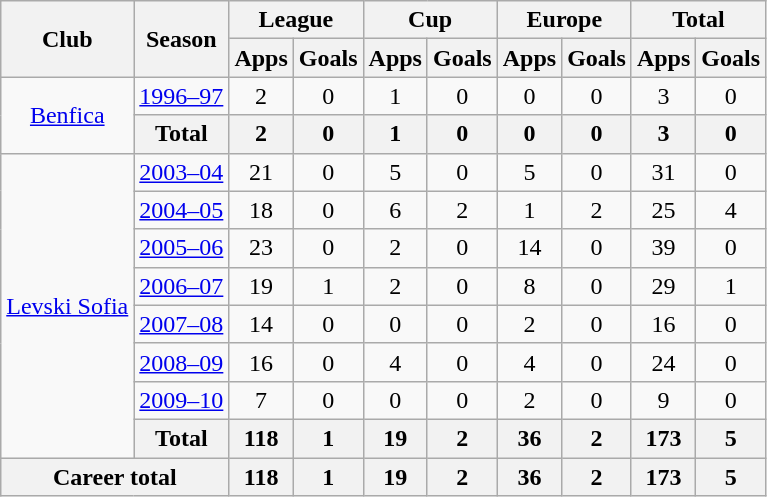<table class="wikitable" style="text-align: center;">
<tr>
<th rowspan=2>Club</th>
<th rowspan=2>Season</th>
<th colspan=2>League</th>
<th colspan=2>Cup</th>
<th colspan=2>Europe</th>
<th colspan=2>Total</th>
</tr>
<tr>
<th>Apps</th>
<th>Goals</th>
<th>Apps</th>
<th>Goals</th>
<th>Apps</th>
<th>Goals</th>
<th>Apps</th>
<th>Goals</th>
</tr>
<tr>
<td rowspan="2"><a href='#'>Benfica</a></td>
<td><a href='#'>1996–97</a></td>
<td>2</td>
<td>0</td>
<td>1</td>
<td>0</td>
<td>0</td>
<td>0</td>
<td>3</td>
<td>0</td>
</tr>
<tr>
<th>Total</th>
<th>2</th>
<th>0</th>
<th>1</th>
<th>0</th>
<th>0</th>
<th>0</th>
<th>3</th>
<th>0</th>
</tr>
<tr>
<td rowspan="8"><a href='#'>Levski Sofia</a></td>
<td><a href='#'>2003–04</a></td>
<td>21</td>
<td>0</td>
<td>5</td>
<td>0</td>
<td>5</td>
<td>0</td>
<td>31</td>
<td>0</td>
</tr>
<tr>
<td><a href='#'>2004–05</a></td>
<td>18</td>
<td>0</td>
<td>6</td>
<td>2</td>
<td>1</td>
<td>2</td>
<td>25</td>
<td>4</td>
</tr>
<tr>
<td><a href='#'>2005–06</a></td>
<td>23</td>
<td>0</td>
<td>2</td>
<td>0</td>
<td>14</td>
<td>0</td>
<td>39</td>
<td>0</td>
</tr>
<tr>
<td><a href='#'>2006–07</a></td>
<td>19</td>
<td>1</td>
<td>2</td>
<td>0</td>
<td>8</td>
<td>0</td>
<td>29</td>
<td>1</td>
</tr>
<tr>
<td><a href='#'>2007–08</a></td>
<td>14</td>
<td>0</td>
<td>0</td>
<td>0</td>
<td>2</td>
<td>0</td>
<td>16</td>
<td>0</td>
</tr>
<tr>
<td><a href='#'>2008–09</a></td>
<td>16</td>
<td>0</td>
<td>4</td>
<td>0</td>
<td>4</td>
<td>0</td>
<td>24</td>
<td>0</td>
</tr>
<tr>
<td><a href='#'>2009–10</a></td>
<td>7</td>
<td>0</td>
<td>0</td>
<td>0</td>
<td>2</td>
<td>0</td>
<td>9</td>
<td>0</td>
</tr>
<tr>
<th>Total</th>
<th>118</th>
<th>1</th>
<th>19</th>
<th>2</th>
<th>36</th>
<th>2</th>
<th>173</th>
<th>5</th>
</tr>
<tr>
<th colspan="2">Career total</th>
<th>118</th>
<th>1</th>
<th>19</th>
<th>2</th>
<th>36</th>
<th>2</th>
<th>173</th>
<th>5</th>
</tr>
</table>
